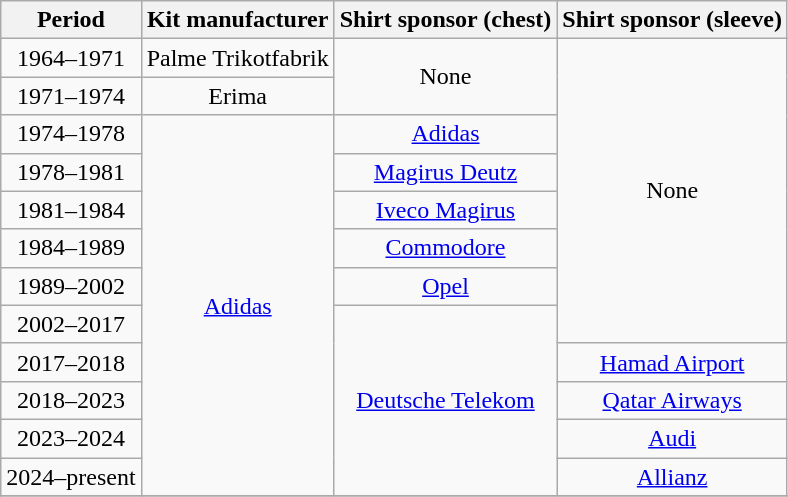<table class="wikitable" style="text-align: center">
<tr>
<th>Period</th>
<th>Kit manufacturer</th>
<th>Shirt sponsor (chest)</th>
<th>Shirt sponsor (sleeve)</th>
</tr>
<tr>
<td>1964–1971</td>
<td>Palme Trikotfabrik</td>
<td rowspan="2">None</td>
<td rowspan="8">None</td>
</tr>
<tr>
<td>1971–1974</td>
<td>Erima</td>
</tr>
<tr>
<td>1974–1978</td>
<td rowspan="10"><a href='#'>Adidas</a></td>
<td><a href='#'>Adidas</a></td>
</tr>
<tr>
<td>1978–1981</td>
<td><a href='#'>Magirus Deutz</a></td>
</tr>
<tr>
<td>1981–1984</td>
<td><a href='#'>Iveco Magirus</a></td>
</tr>
<tr>
<td>1984–1989</td>
<td><a href='#'>Commodore</a></td>
</tr>
<tr>
<td>1989–2002</td>
<td><a href='#'>Opel</a></td>
</tr>
<tr>
<td>2002–2017</td>
<td rowspan="5"><a href='#'>Deutsche Telekom</a></td>
</tr>
<tr>
<td>2017–2018</td>
<td><a href='#'>Hamad Airport</a></td>
</tr>
<tr>
<td>2018–2023</td>
<td><a href='#'>Qatar Airways</a></td>
</tr>
<tr>
<td>2023–2024</td>
<td><a href='#'>Audi</a></td>
</tr>
<tr>
<td>2024–present</td>
<td><a href='#'>Allianz</a></td>
</tr>
<tr>
</tr>
</table>
